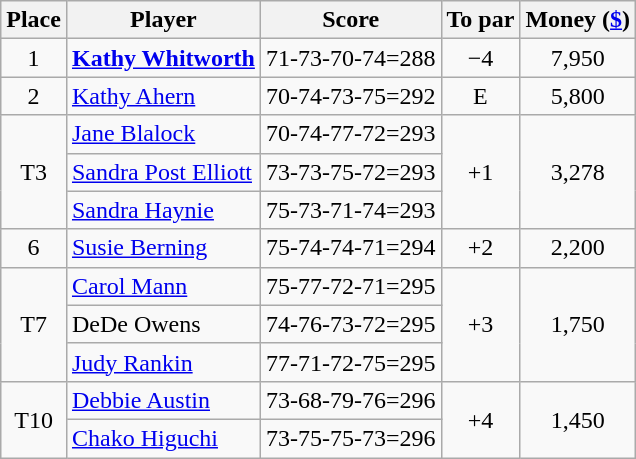<table class="wikitable">
<tr>
<th>Place</th>
<th>Player</th>
<th>Score</th>
<th>To par</th>
<th>Money (<a href='#'>$</a>)</th>
</tr>
<tr>
<td align=center>1</td>
<td> <strong><a href='#'>Kathy Whitworth</a></strong></td>
<td>71-73-70-74=288</td>
<td align=center>−4</td>
<td align=center>7,950</td>
</tr>
<tr>
<td align=center>2</td>
<td> <a href='#'>Kathy Ahern</a></td>
<td>70-74-73-75=292</td>
<td align=center>E</td>
<td align=center>5,800</td>
</tr>
<tr>
<td align=center rowspan=3>T3</td>
<td> <a href='#'>Jane Blalock</a></td>
<td>70-74-77-72=293</td>
<td align=center rowspan=3>+1</td>
<td align=center rowspan=3>3,278</td>
</tr>
<tr>
<td> <a href='#'>Sandra Post Elliott</a></td>
<td>73-73-75-72=293</td>
</tr>
<tr>
<td> <a href='#'>Sandra Haynie</a></td>
<td>75-73-71-74=293</td>
</tr>
<tr>
<td align=center>6</td>
<td> <a href='#'>Susie Berning</a></td>
<td>75-74-74-71=294</td>
<td align=center>+2</td>
<td align=center>2,200</td>
</tr>
<tr>
<td align=center rowspan=3>T7</td>
<td> <a href='#'>Carol Mann</a></td>
<td>75-77-72-71=295</td>
<td align=center rowspan=3>+3</td>
<td align=center rowspan=3>1,750</td>
</tr>
<tr>
<td> DeDe Owens</td>
<td>74-76-73-72=295</td>
</tr>
<tr>
<td> <a href='#'>Judy Rankin</a></td>
<td>77-71-72-75=295</td>
</tr>
<tr>
<td align=center rowspan=2>T10</td>
<td> <a href='#'>Debbie Austin</a></td>
<td>73-68-79-76=296</td>
<td align=center rowspan=2>+4</td>
<td align=center rowspan=2>1,450</td>
</tr>
<tr>
<td> <a href='#'>Chako Higuchi</a></td>
<td>73-75-75-73=296</td>
</tr>
</table>
